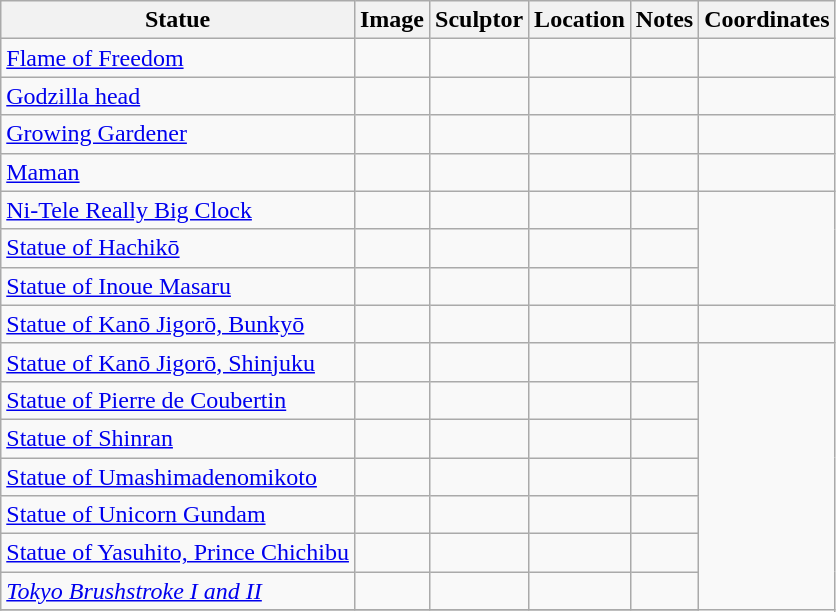<table class="wikitable sortable">
<tr>
<th>Statue</th>
<th class="unsortable">Image</th>
<th>Sculptor</th>
<th>Location</th>
<th class="unsortable">Notes</th>
<th>Coordinates</th>
</tr>
<tr>
<td><a href='#'>Flame of Freedom</a></td>
<td></td>
<td></td>
<td></td>
<td></td>
<td></td>
</tr>
<tr>
<td><a href='#'>Godzilla head</a></td>
<td></td>
<td></td>
<td></td>
<td></td>
<td></td>
</tr>
<tr>
<td><a href='#'>Growing Gardener</a></td>
<td></td>
<td></td>
<td></td>
<td></td>
<td></td>
</tr>
<tr>
<td><a href='#'>Maman</a></td>
<td></td>
<td></td>
<td></td>
<td></td>
<td></td>
</tr>
<tr |>
<td><a href='#'>Ni-Tele Really Big Clock</a></td>
<td></td>
<td></td>
<td></td>
<td></td>
</tr>
<tr |>
<td><a href='#'>Statue of Hachikō</a></td>
<td></td>
<td></td>
<td></td>
<td></td>
</tr>
<tr |>
<td><a href='#'>Statue of Inoue Masaru</a></td>
<td></td>
<td></td>
<td></td>
<td></td>
</tr>
<tr |>
<td><a href='#'>Statue of Kanō Jigorō, Bunkyō</a></td>
<td></td>
<td></td>
<td></td>
<td></td>
<td></td>
</tr>
<tr |>
<td><a href='#'>Statue of Kanō Jigorō, Shinjuku</a></td>
<td></td>
<td></td>
<td></td>
<td></td>
</tr>
<tr |>
<td><a href='#'>Statue of Pierre de Coubertin</a></td>
<td></td>
<td></td>
<td></td>
<td></td>
</tr>
<tr |>
<td><a href='#'>Statue of Shinran</a></td>
<td></td>
<td></td>
<td></td>
<td></td>
</tr>
<tr |>
<td><a href='#'>Statue of Umashimadenomikoto</a></td>
<td></td>
<td></td>
<td></td>
<td></td>
</tr>
<tr |>
<td><a href='#'>Statue of Unicorn Gundam</a></td>
<td></td>
<td></td>
<td></td>
<td></td>
</tr>
<tr |>
<td><a href='#'>Statue of Yasuhito, Prince Chichibu</a></td>
<td></td>
<td></td>
<td></td>
<td></td>
</tr>
<tr |>
<td><em><a href='#'>Tokyo Brushstroke I and II</a></em></td>
<td></td>
<td></td>
<td></td>
<td></td>
</tr>
<tr>
</tr>
</table>
